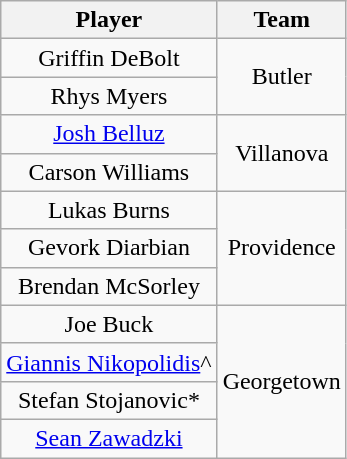<table class="wikitable" style="text-align: center;">
<tr>
<th>Player</th>
<th>Team</th>
</tr>
<tr>
<td>Griffin DeBolt</td>
<td rowspan=2>Butler</td>
</tr>
<tr>
<td>Rhys Myers</td>
</tr>
<tr>
<td><a href='#'>Josh Belluz</a></td>
<td rowspan=2>Villanova</td>
</tr>
<tr>
<td>Carson Williams</td>
</tr>
<tr>
<td>Lukas Burns</td>
<td rowspan=3>Providence</td>
</tr>
<tr>
<td>Gevork Diarbian</td>
</tr>
<tr>
<td>Brendan McSorley</td>
</tr>
<tr>
<td>Joe Buck</td>
<td rowspan=4>Georgetown</td>
</tr>
<tr>
<td><a href='#'>Giannis Nikopolidis</a>^</td>
</tr>
<tr>
<td>Stefan Stojanovic*</td>
</tr>
<tr>
<td><a href='#'>Sean Zawadzki</a></td>
</tr>
</table>
